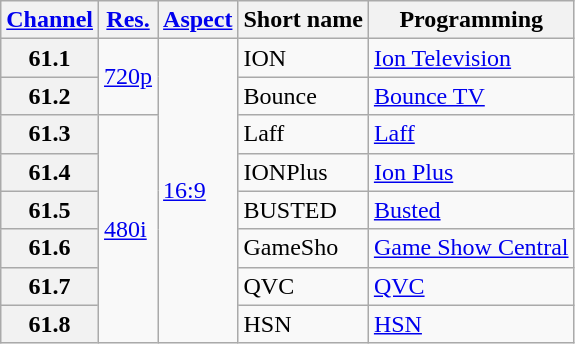<table class="wikitable">
<tr>
<th scope="col"><a href='#'>Channel</a></th>
<th scope="col"><a href='#'>Res.</a></th>
<th scope="col"><a href='#'>Aspect</a></th>
<th scope="col">Short name</th>
<th scope="col">Programming</th>
</tr>
<tr>
<th scope="row">61.1</th>
<td rowspan="2"><a href='#'>720p</a></td>
<td rowspan="8"><a href='#'>16:9</a></td>
<td>ION</td>
<td><a href='#'>Ion Television</a></td>
</tr>
<tr>
<th scope="row">61.2</th>
<td>Bounce</td>
<td><a href='#'>Bounce TV</a></td>
</tr>
<tr>
<th scope="row">61.3</th>
<td rowspan="6"><a href='#'>480i</a></td>
<td>Laff</td>
<td><a href='#'>Laff</a></td>
</tr>
<tr>
<th scope="row">61.4</th>
<td>IONPlus</td>
<td><a href='#'>Ion Plus</a></td>
</tr>
<tr>
<th scope="row">61.5</th>
<td>BUSTED</td>
<td><a href='#'>Busted</a></td>
</tr>
<tr>
<th scope="row">61.6</th>
<td>GameSho</td>
<td><a href='#'>Game Show Central</a></td>
</tr>
<tr>
<th scope="row">61.7</th>
<td>QVC</td>
<td><a href='#'>QVC</a></td>
</tr>
<tr>
<th scope="row">61.8</th>
<td>HSN</td>
<td><a href='#'>HSN</a></td>
</tr>
</table>
